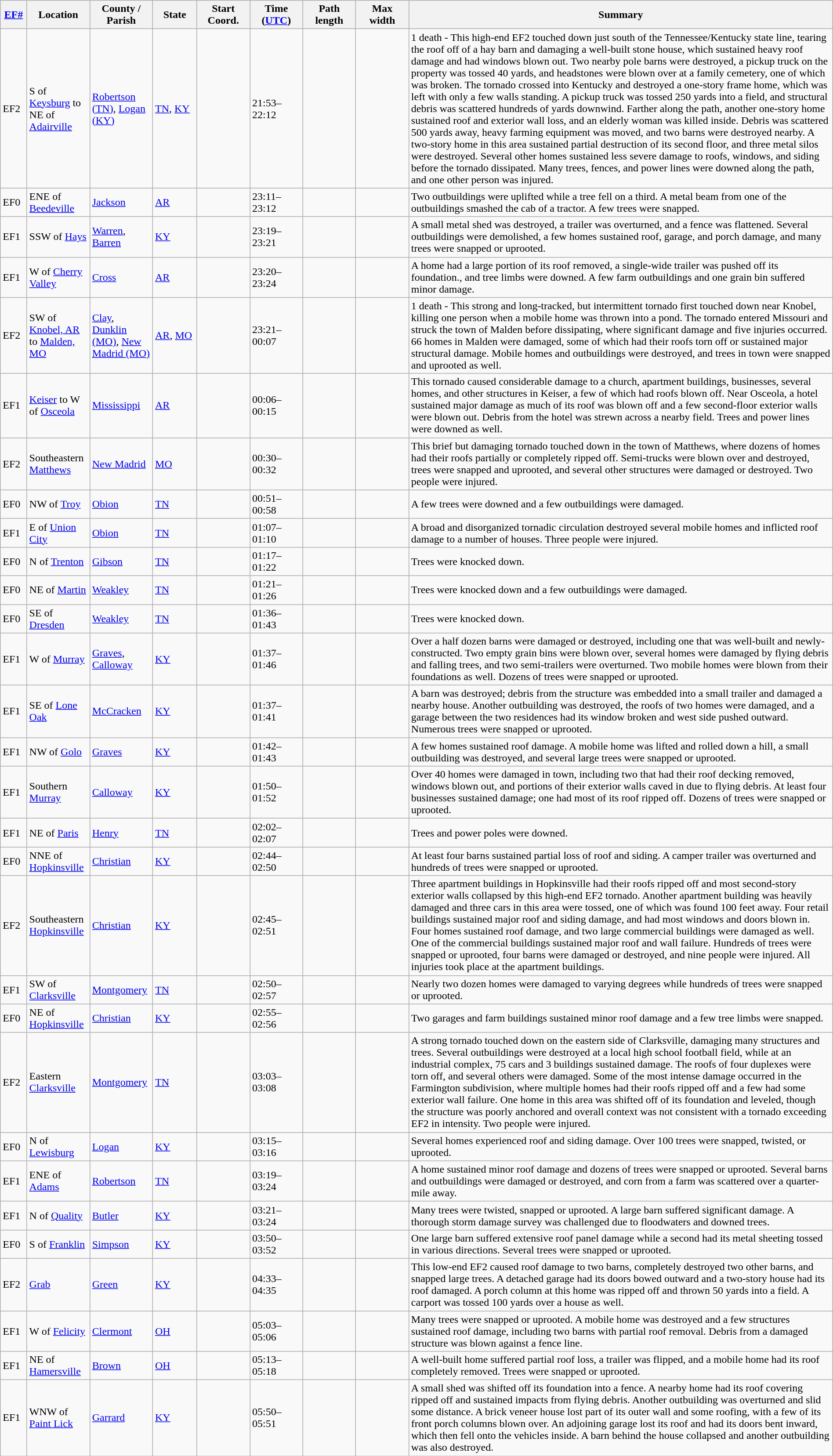<table class="wikitable sortable" style="width:100%;">
<tr>
<th scope="col"  style="width:3%; text-align:center;"><a href='#'>EF#</a></th>
<th scope="col"  style="width:7%; text-align:center;" class="unsortable">Location</th>
<th scope="col"  style="width:6%; text-align:center;" class="unsortable">County / Parish</th>
<th scope="col"  style="width:5%; text-align:center;">State</th>
<th scope="col"  style="width:6%; text-align:center;">Start Coord.</th>
<th scope="col"  style="width:6%; text-align:center;">Time (<a href='#'>UTC</a>)</th>
<th scope="col"  style="width:6%; text-align:center;">Path length</th>
<th scope="col"  style="width:6%; text-align:center;">Max width</th>
<th scope="col" class="unsortable" style="width:48%; text-align:center;">Summary</th>
</tr>
<tr>
<td bgcolor=>EF2</td>
<td>S of <a href='#'>Keysburg</a> to NE of <a href='#'>Adairville</a></td>
<td><a href='#'>Robertson (TN)</a>, <a href='#'>Logan (KY)</a></td>
<td><a href='#'>TN</a>, <a href='#'>KY</a></td>
<td></td>
<td>21:53–22:12</td>
<td></td>
<td></td>
<td>1 death - This high-end EF2 touched down just south of the Tennessee/Kentucky state line, tearing the roof off of a hay barn and damaging a well-built stone house, which sustained heavy roof damage and had windows blown out. Two nearby pole barns were destroyed, a pickup truck on the property was tossed 40 yards, and headstones were blown over at a family cemetery, one of which was broken. The tornado crossed into Kentucky and destroyed a one-story frame home, which was left with only a few walls standing. A pickup truck was tossed 250 yards into a field, and structural debris was scattered hundreds of yards downwind. Farther along the path, another one-story home sustained roof and exterior wall loss, and an elderly woman was killed inside. Debris was scattered 500 yards away, heavy farming equipment was moved, and two barns were destroyed nearby. A two-story home in this area sustained partial destruction of its second floor, and three metal silos were destroyed. Several other homes sustained less severe damage to roofs, windows, and siding before the tornado dissipated. Many trees, fences, and power lines were downed along the path, and one other person was injured.</td>
</tr>
<tr>
<td bgcolor=>EF0</td>
<td>ENE of <a href='#'>Beedeville</a></td>
<td><a href='#'>Jackson</a></td>
<td><a href='#'>AR</a></td>
<td></td>
<td>23:11–23:12</td>
<td></td>
<td></td>
<td>Two outbuildings were uplifted while a tree fell on a third. A metal beam from one of the outbuildings smashed the cab of a tractor. A few trees were snapped.</td>
</tr>
<tr>
<td bgcolor=>EF1</td>
<td>SSW of <a href='#'>Hays</a></td>
<td><a href='#'>Warren</a>, <a href='#'>Barren</a></td>
<td><a href='#'>KY</a></td>
<td></td>
<td>23:19–23:21</td>
<td></td>
<td></td>
<td>A small metal shed was destroyed, a trailer was overturned, and a fence was flattened. Several outbuildings were demolished, a few homes sustained roof, garage, and porch damage, and many trees were snapped or uprooted.</td>
</tr>
<tr>
<td bgcolor=>EF1</td>
<td>W of <a href='#'>Cherry Valley</a></td>
<td><a href='#'>Cross</a></td>
<td><a href='#'>AR</a></td>
<td></td>
<td>23:20–23:24</td>
<td></td>
<td></td>
<td>A home had a large portion of its roof removed, a single-wide trailer was pushed off its foundation., and tree limbs were downed. A few farm outbuildings and one grain bin suffered minor damage.</td>
</tr>
<tr>
<td bgcolor=>EF2</td>
<td>SW of <a href='#'>Knobel, AR</a> to <a href='#'>Malden, MO</a></td>
<td><a href='#'>Clay</a>, <a href='#'>Dunklin (MO)</a>, <a href='#'>New Madrid (MO)</a></td>
<td><a href='#'>AR</a>, <a href='#'>MO</a></td>
<td></td>
<td>23:21–00:07</td>
<td></td>
<td></td>
<td>1 death - This strong and long-tracked, but intermittent tornado first touched down near Knobel, killing one person when a mobile home was thrown into a pond. The tornado entered Missouri and struck the town of Malden before dissipating, where significant damage and five injuries occurred. 66 homes in Malden were damaged, some of which had their roofs torn off or sustained major structural damage. Mobile homes and outbuildings were destroyed, and trees in town were snapped and uprooted as well.<br></td>
</tr>
<tr>
<td bgcolor=>EF1</td>
<td><a href='#'>Keiser</a> to W of <a href='#'>Osceola</a></td>
<td><a href='#'>Mississippi</a></td>
<td><a href='#'>AR</a></td>
<td></td>
<td>00:06–00:15</td>
<td></td>
<td></td>
<td>This tornado caused considerable damage to a church, apartment buildings, businesses, several homes, and other structures in Keiser, a few of which had roofs blown off. Near Osceola, a hotel sustained major damage as much of its roof was blown off and a few second-floor exterior walls were blown out. Debris from the hotel was strewn across a nearby field. Trees and power lines were downed as well.</td>
</tr>
<tr>
<td bgcolor=>EF2</td>
<td>Southeastern <a href='#'>Matthews</a></td>
<td><a href='#'>New Madrid</a></td>
<td><a href='#'>MO</a></td>
<td></td>
<td>00:30–00:32</td>
<td></td>
<td></td>
<td>This brief but damaging tornado touched down in the town of Matthews, where dozens of homes had their roofs partially or completely ripped off. Semi-trucks were blown over and destroyed, trees were snapped and uprooted, and several other structures were damaged or destroyed. Two people were injured.</td>
</tr>
<tr>
<td bgcolor=>EF0</td>
<td>NW of <a href='#'>Troy</a></td>
<td><a href='#'>Obion</a></td>
<td><a href='#'>TN</a></td>
<td></td>
<td>00:51–00:58</td>
<td></td>
<td></td>
<td>A few trees were downed and a few outbuildings were damaged.</td>
</tr>
<tr>
<td bgcolor=>EF1</td>
<td>E of <a href='#'>Union City</a></td>
<td><a href='#'>Obion</a></td>
<td><a href='#'>TN</a></td>
<td></td>
<td>01:07–01:10</td>
<td></td>
<td></td>
<td>A broad and disorganized tornadic circulation destroyed several mobile homes and inflicted roof damage to a number of houses. Three people were injured.</td>
</tr>
<tr>
<td bgcolor=>EF0</td>
<td>N of <a href='#'>Trenton</a></td>
<td><a href='#'>Gibson</a></td>
<td><a href='#'>TN</a></td>
<td></td>
<td>01:17–01:22</td>
<td></td>
<td></td>
<td>Trees were knocked down.</td>
</tr>
<tr>
<td bgcolor=>EF0</td>
<td>NE of <a href='#'>Martin</a></td>
<td><a href='#'>Weakley</a></td>
<td><a href='#'>TN</a></td>
<td></td>
<td>01:21–01:26</td>
<td></td>
<td></td>
<td>Trees were knocked down and a few outbuildings were damaged.</td>
</tr>
<tr>
<td bgcolor=>EF0</td>
<td>SE of <a href='#'>Dresden</a></td>
<td><a href='#'>Weakley</a></td>
<td><a href='#'>TN</a></td>
<td></td>
<td>01:36–01:43</td>
<td></td>
<td></td>
<td>Trees were knocked down.</td>
</tr>
<tr>
<td bgcolor=>EF1</td>
<td>W of <a href='#'>Murray</a></td>
<td><a href='#'>Graves</a>, <a href='#'>Calloway</a></td>
<td><a href='#'>KY</a></td>
<td></td>
<td>01:37–01:46</td>
<td></td>
<td></td>
<td>Over a half dozen barns were damaged or destroyed, including one that was well-built and newly-constructed. Two empty grain bins were blown over, several homes were damaged by flying debris and falling trees, and two semi-trailers were overturned. Two mobile homes were blown from their foundations as well. Dozens of trees were snapped or uprooted.</td>
</tr>
<tr>
<td bgcolor=>EF1</td>
<td>SE of <a href='#'>Lone Oak</a></td>
<td><a href='#'>McCracken</a></td>
<td><a href='#'>KY</a></td>
<td></td>
<td>01:37–01:41</td>
<td></td>
<td></td>
<td>A barn was destroyed; debris from the structure was embedded into a small trailer and damaged a nearby house. Another outbuilding was destroyed, the roofs of two homes were damaged, and a garage between the two residences had its window broken and west side pushed outward. Numerous trees were snapped or uprooted.</td>
</tr>
<tr>
<td bgcolor=>EF1</td>
<td>NW of <a href='#'>Golo</a></td>
<td><a href='#'>Graves</a></td>
<td><a href='#'>KY</a></td>
<td></td>
<td>01:42–01:43</td>
<td></td>
<td></td>
<td>A few homes sustained roof damage. A mobile home was lifted and rolled down a hill, a small outbuilding was destroyed, and several large trees were snapped or uprooted.</td>
</tr>
<tr>
<td bgcolor=>EF1</td>
<td>Southern <a href='#'>Murray</a></td>
<td><a href='#'>Calloway</a></td>
<td><a href='#'>KY</a></td>
<td></td>
<td>01:50–01:52</td>
<td></td>
<td></td>
<td>Over 40 homes were damaged in town, including two that had their roof decking removed, windows blown out, and portions of their exterior walls caved in due to flying debris. At least four businesses sustained damage; one had most of its roof ripped off. Dozens of trees were snapped or uprooted.</td>
</tr>
<tr>
<td bgcolor=>EF1</td>
<td>NE of <a href='#'>Paris</a></td>
<td><a href='#'>Henry</a></td>
<td><a href='#'>TN</a></td>
<td></td>
<td>02:02–02:07</td>
<td></td>
<td></td>
<td>Trees and power poles were downed.</td>
</tr>
<tr>
<td bgcolor=>EF0</td>
<td>NNE of <a href='#'>Hopkinsville</a></td>
<td><a href='#'>Christian</a></td>
<td><a href='#'>KY</a></td>
<td></td>
<td>02:44–02:50</td>
<td></td>
<td></td>
<td>At least four barns sustained partial loss of roof and siding. A camper trailer was overturned and hundreds of trees were snapped or uprooted.</td>
</tr>
<tr>
<td bgcolor=>EF2</td>
<td>Southeastern <a href='#'>Hopkinsville</a></td>
<td><a href='#'>Christian</a></td>
<td><a href='#'>KY</a></td>
<td></td>
<td>02:45–02:51</td>
<td></td>
<td></td>
<td>Three apartment buildings in Hopkinsville had their roofs ripped off and most second-story exterior walls collapsed by this high-end EF2 tornado. Another apartment building was heavily damaged and three cars in this area were tossed, one of which was found 100 feet away. Four retail buildings sustained major roof and siding damage, and had most windows and doors blown in. Four homes sustained roof damage, and two large commercial buildings were damaged as well. One of the commercial buildings sustained major roof and wall failure. Hundreds of trees were snapped or uprooted, four barns were damaged or destroyed, and nine people were injured. All injuries took place at the apartment buildings.</td>
</tr>
<tr>
<td bgcolor=>EF1</td>
<td>SW of <a href='#'>Clarksville</a></td>
<td><a href='#'>Montgomery</a></td>
<td><a href='#'>TN</a></td>
<td></td>
<td>02:50–02:57</td>
<td></td>
<td></td>
<td>Nearly two dozen homes were damaged to varying degrees while hundreds of trees were snapped or uprooted.</td>
</tr>
<tr>
<td bgcolor=>EF0</td>
<td>NE of <a href='#'>Hopkinsville</a></td>
<td><a href='#'>Christian</a></td>
<td><a href='#'>KY</a></td>
<td></td>
<td>02:55–02:56</td>
<td></td>
<td></td>
<td>Two garages and farm buildings sustained minor roof damage and a few tree limbs were snapped.</td>
</tr>
<tr>
<td bgcolor=>EF2</td>
<td>Eastern <a href='#'>Clarksville</a></td>
<td><a href='#'>Montgomery</a></td>
<td><a href='#'>TN</a></td>
<td></td>
<td>03:03–03:08</td>
<td></td>
<td></td>
<td>A strong tornado touched down on the eastern side of Clarksville, damaging many structures and trees. Several outbuildings were destroyed at a local high school football field, while at an industrial complex, 75 cars and 3 buildings sustained damage. The roofs of four duplexes were torn off, and several others were damaged. Some of the most intense damage occurred in the Farmington subdivision, where multiple homes had their roofs ripped off and a few had some exterior wall failure. One home in this area was shifted off of its foundation and leveled, though the structure was poorly anchored and overall context was not consistent with a tornado exceeding EF2 in intensity. Two people were injured.</td>
</tr>
<tr>
<td bgcolor=>EF0</td>
<td>N of <a href='#'>Lewisburg</a></td>
<td><a href='#'>Logan</a></td>
<td><a href='#'>KY</a></td>
<td></td>
<td>03:15–03:16</td>
<td></td>
<td></td>
<td>Several homes experienced roof and siding damage. Over 100 trees were snapped, twisted, or uprooted.</td>
</tr>
<tr>
<td bgcolor=>EF1</td>
<td>ENE of <a href='#'>Adams</a></td>
<td><a href='#'>Robertson</a></td>
<td><a href='#'>TN</a></td>
<td></td>
<td>03:19–03:24</td>
<td></td>
<td></td>
<td>A home sustained minor roof damage and dozens of trees were snapped or uprooted. Several barns and outbuildings were damaged or destroyed, and corn from a farm was scattered over a quarter-mile away.</td>
</tr>
<tr>
<td bgcolor=>EF1</td>
<td>N of <a href='#'>Quality</a></td>
<td><a href='#'>Butler</a></td>
<td><a href='#'>KY</a></td>
<td></td>
<td>03:21–03:24</td>
<td></td>
<td></td>
<td>Many trees were twisted, snapped or uprooted. A large barn suffered significant damage. A thorough storm damage survey was challenged due to floodwaters and downed trees.</td>
</tr>
<tr>
<td bgcolor=>EF0</td>
<td>S of <a href='#'>Franklin</a></td>
<td><a href='#'>Simpson</a></td>
<td><a href='#'>KY</a></td>
<td></td>
<td>03:50–03:52</td>
<td></td>
<td></td>
<td>One large barn suffered extensive roof panel damage while a second had its metal sheeting tossed in various directions. Several trees were snapped or uprooted.</td>
</tr>
<tr>
<td bgcolor=>EF2</td>
<td><a href='#'>Grab</a></td>
<td><a href='#'>Green</a></td>
<td><a href='#'>KY</a></td>
<td></td>
<td>04:33–04:35</td>
<td></td>
<td></td>
<td>This low-end EF2 caused roof damage to two barns, completely destroyed two other barns, and snapped large trees. A detached garage had its doors bowed outward and a two-story house had its roof damaged. A porch column at this home was ripped off and thrown 50 yards into a field. A carport was tossed 100 yards over a house as well.</td>
</tr>
<tr>
<td bgcolor=>EF1</td>
<td>W of <a href='#'>Felicity</a></td>
<td><a href='#'>Clermont</a></td>
<td><a href='#'>OH</a></td>
<td></td>
<td>05:03–05:06</td>
<td></td>
<td></td>
<td>Many trees were snapped or uprooted. A mobile home was destroyed and a few structures sustained roof damage, including two barns with partial roof removal. Debris from a damaged structure was blown against a fence line.</td>
</tr>
<tr>
<td bgcolor=>EF1</td>
<td>NE of <a href='#'>Hamersville</a></td>
<td><a href='#'>Brown</a></td>
<td><a href='#'>OH</a></td>
<td></td>
<td>05:13–05:18</td>
<td></td>
<td></td>
<td>A well-built home suffered partial roof loss, a trailer was flipped, and a mobile home had its roof completely removed. Trees were snapped or uprooted.</td>
</tr>
<tr>
<td bgcolor=>EF1</td>
<td>WNW of <a href='#'>Paint Lick</a></td>
<td><a href='#'>Garrard</a></td>
<td><a href='#'>KY</a></td>
<td></td>
<td>05:50–05:51</td>
<td></td>
<td></td>
<td>A small shed was shifted off its foundation into a fence. A nearby home had its roof covering ripped off and sustained impacts from flying debris. Another outbuilding was overturned and slid some distance. A brick veneer house lost part of its outer wall and some roofing, with a few of its front porch columns blown over. An adjoining garage lost its roof and had its doors bent inward, which then fell onto the vehicles inside. A barn behind the house collapsed and another outbuilding was also destroyed.</td>
</tr>
</table>
